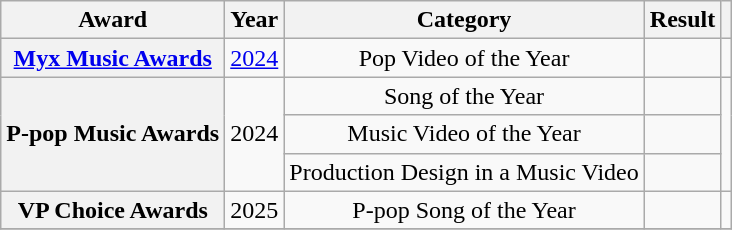<table class="wikitable sortable plainrowheaders" style="text-align:center;">
<tr>
<th scope="col">Award</th>
<th scope="col">Year</th>
<th scope="col">Category</th>
<th scope="col">Result</th>
<th scope="col" class="unsortable"></th>
</tr>
<tr>
<th scope="row"><a href='#'>Myx Music Awards</a></th>
<td><a href='#'>2024</a></td>
<td>Pop Video of the Year</td>
<td></td>
<td></td>
</tr>
<tr>
<th scope="row" rowspan="3">P-pop Music Awards</th>
<td rowspan="3">2024</td>
<td>Song of the Year</td>
<td></td>
<td rowspan="3"></td>
</tr>
<tr>
<td align="center">Music Video of the Year</td>
<td></td>
</tr>
<tr>
<td align="center">Production Design in a Music Video</td>
<td></td>
</tr>
<tr>
<th scope="rowgroup">VP Choice Awards</th>
<td>2025</td>
<td align="center">P-pop Song of the Year</td>
<td></td>
<td></td>
</tr>
<tr>
</tr>
</table>
